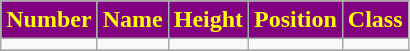<table class="wikitable" style="text-align:center">
<tr>
<th style="background:purple;color:yellow;">Number</th>
<th style="background:purple;color:yellow;">Name</th>
<th style="background:purple;color:yellow;">Height</th>
<th style="background:purple;color:yellow;">Position</th>
<th style="background:purple;color:yellow;">Class</th>
</tr>
<tr>
<td></td>
<td></td>
<td></td>
<td></td>
<td></td>
</tr>
<tr>
</tr>
</table>
